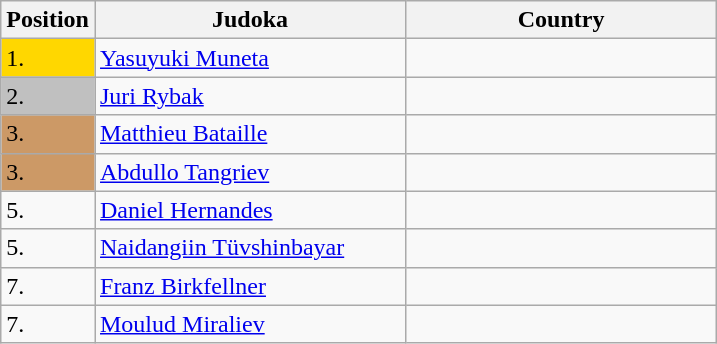<table class="wikitable">
<tr>
<th width="10">Position</th>
<th width="200">Judoka</th>
<th width="200">Country</th>
</tr>
<tr>
<td bgcolor="gold">1.</td>
<td><a href='#'>Yasuyuki Muneta</a></td>
<td></td>
</tr>
<tr>
<td bgcolor="silver">2.</td>
<td><a href='#'>Juri Rybak</a></td>
<td></td>
</tr>
<tr>
<td bgcolor="#CC9966">3.</td>
<td><a href='#'>Matthieu Bataille</a></td>
<td></td>
</tr>
<tr>
<td bgcolor="#CC9966">3.</td>
<td><a href='#'>Abdullo Tangriev</a></td>
<td></td>
</tr>
<tr>
<td>5.</td>
<td><a href='#'>Daniel Hernandes</a></td>
<td></td>
</tr>
<tr>
<td>5.</td>
<td><a href='#'>Naidangiin Tüvshinbayar</a></td>
<td></td>
</tr>
<tr>
<td>7.</td>
<td><a href='#'>Franz Birkfellner</a></td>
<td></td>
</tr>
<tr>
<td>7.</td>
<td><a href='#'>Moulud Miraliev</a></td>
<td></td>
</tr>
</table>
